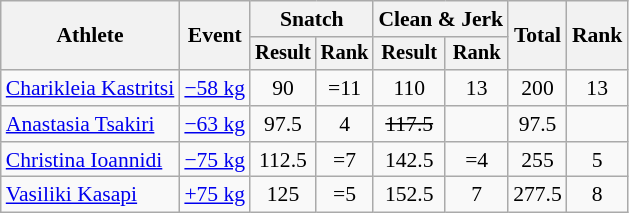<table class="wikitable" style="font-size:90%">
<tr>
<th rowspan="2">Athlete</th>
<th rowspan="2">Event</th>
<th colspan="2">Snatch</th>
<th colspan="2">Clean & Jerk</th>
<th rowspan="2">Total</th>
<th rowspan="2">Rank</th>
</tr>
<tr style="font-size:95%">
<th>Result</th>
<th>Rank</th>
<th>Result</th>
<th>Rank</th>
</tr>
<tr align=center>
<td align=left><a href='#'>Charikleia Kastritsi</a></td>
<td align=left><a href='#'>−58 kg</a></td>
<td>90</td>
<td>=11</td>
<td>110</td>
<td>13</td>
<td>200</td>
<td>13</td>
</tr>
<tr align=center>
<td align=left><a href='#'>Anastasia Tsakiri</a></td>
<td align=left><a href='#'>−63 kg</a></td>
<td>97.5</td>
<td>4</td>
<td><s>117.5</s></td>
<td></td>
<td>97.5</td>
<td></td>
</tr>
<tr align=center>
<td align=left><a href='#'>Christina Ioannidi</a></td>
<td align=left><a href='#'>−75 kg</a></td>
<td>112.5</td>
<td>=7</td>
<td>142.5</td>
<td>=4</td>
<td>255</td>
<td>5</td>
</tr>
<tr align=center>
<td align=left><a href='#'>Vasiliki Kasapi</a></td>
<td align=left><a href='#'>+75 kg</a></td>
<td>125</td>
<td>=5</td>
<td>152.5</td>
<td>7</td>
<td>277.5</td>
<td>8</td>
</tr>
</table>
